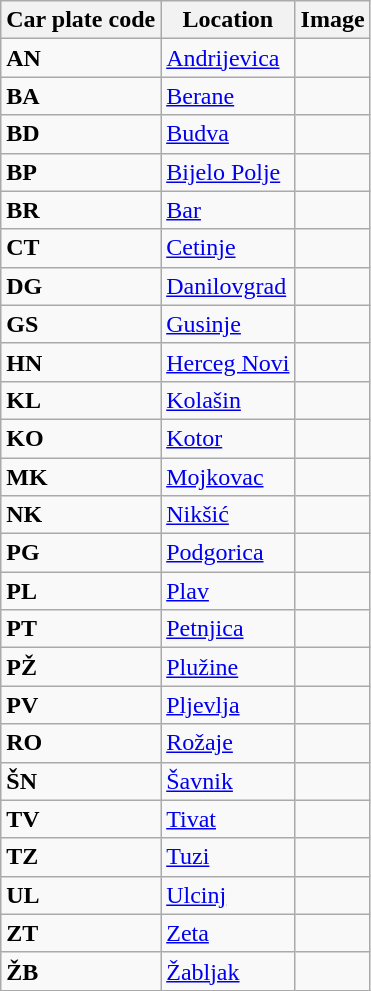<table class="wikitable">
<tr>
<th>Car plate code</th>
<th>Location</th>
<th>Image</th>
</tr>
<tr>
<td><strong>AN</strong></td>
<td><a href='#'>Andrijevica</a></td>
<td></td>
</tr>
<tr>
<td><strong>BA</strong></td>
<td><a href='#'>Berane</a></td>
<td></td>
</tr>
<tr>
<td><strong>BD</strong></td>
<td><a href='#'>Budva</a></td>
<td></td>
</tr>
<tr>
<td><strong>BP</strong></td>
<td><a href='#'>Bijelo Polje</a></td>
<td></td>
</tr>
<tr>
<td><strong>BR</strong></td>
<td><a href='#'>Bar</a></td>
<td></td>
</tr>
<tr>
<td><strong>CT</strong></td>
<td><a href='#'>Cetinje</a></td>
<td></td>
</tr>
<tr>
<td><strong>DG</strong></td>
<td><a href='#'>Danilovgrad</a></td>
<td></td>
</tr>
<tr>
<td><strong>GS</strong></td>
<td><a href='#'>Gusinje</a></td>
<td></td>
</tr>
<tr>
<td><strong>HN</strong></td>
<td><a href='#'>Herceg Novi</a></td>
<td></td>
</tr>
<tr>
<td><strong>KL</strong></td>
<td><a href='#'>Kolašin</a></td>
<td></td>
</tr>
<tr>
<td><strong>KO</strong></td>
<td><a href='#'>Kotor</a></td>
<td></td>
</tr>
<tr>
<td><strong>MK</strong></td>
<td><a href='#'>Mojkovac</a></td>
<td></td>
</tr>
<tr>
<td><strong>NK</strong></td>
<td><a href='#'>Nikšić</a></td>
<td></td>
</tr>
<tr>
<td><strong>PG</strong></td>
<td><a href='#'>Podgorica</a></td>
<td></td>
</tr>
<tr>
<td><strong>PL</strong></td>
<td><a href='#'>Plav</a></td>
<td></td>
</tr>
<tr>
<td><strong>PT</strong></td>
<td><a href='#'>Petnjica</a></td>
<td></td>
</tr>
<tr>
<td><strong>PŽ</strong></td>
<td><a href='#'>Plužine</a></td>
<td></td>
</tr>
<tr>
<td><strong>PV</strong></td>
<td><a href='#'>Pljevlja</a></td>
<td></td>
</tr>
<tr>
<td><strong>RO</strong></td>
<td><a href='#'>Rožaje</a></td>
<td></td>
</tr>
<tr>
<td><strong>ŠN</strong></td>
<td><a href='#'>Šavnik</a></td>
<td></td>
</tr>
<tr>
<td><strong>TV</strong></td>
<td><a href='#'>Tivat</a></td>
<td></td>
</tr>
<tr>
<td><strong>TZ</strong></td>
<td><a href='#'>Tuzi</a></td>
<td></td>
</tr>
<tr>
<td><strong>UL</strong></td>
<td><a href='#'>Ulcinj</a></td>
<td></td>
</tr>
<tr>
<td><strong>ZT</strong></td>
<td><a href='#'>Zeta</a></td>
<td></td>
</tr>
<tr>
<td><strong>ŽB</strong></td>
<td><a href='#'>Žabljak</a></td>
<td></td>
</tr>
</table>
